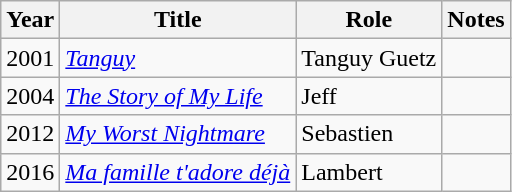<table class="wikitable sortable">
<tr>
<th>Year</th>
<th>Title</th>
<th>Role</th>
<th class="unsortable">Notes</th>
</tr>
<tr>
<td>2001</td>
<td><em><a href='#'>Tanguy</a></em></td>
<td>Tanguy Guetz</td>
<td></td>
</tr>
<tr>
<td>2004</td>
<td><em><a href='#'>The Story of My Life</a></em></td>
<td>Jeff</td>
<td></td>
</tr>
<tr>
<td>2012</td>
<td><em><a href='#'>My Worst Nightmare</a></em></td>
<td>Sebastien</td>
<td></td>
</tr>
<tr>
<td>2016</td>
<td><em><a href='#'>Ma famille t'adore déjà</a></em></td>
<td>Lambert</td>
<td></td>
</tr>
</table>
